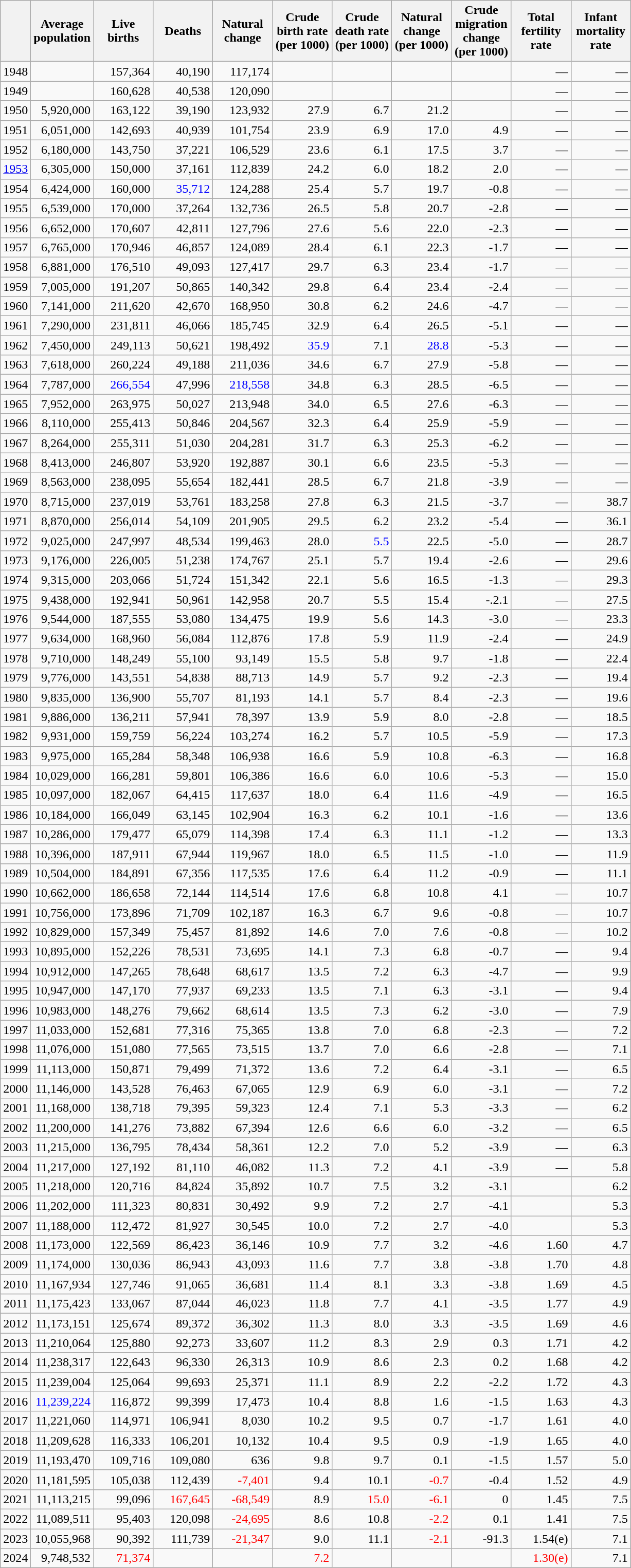<table class="wikitable sortable" style="text-align: right">
<tr>
<th></th>
<th width="70pt">Average population</th>
<th width="70pt">Live births</th>
<th width="70pt">Deaths</th>
<th width="70pt">Natural change</th>
<th width="70pt">Crude birth rate (per 1000)</th>
<th width="70pt">Crude death rate (per 1000)</th>
<th width="70pt">Natural change (per 1000)</th>
<th width="70pt">Crude migration change (per 1000)</th>
<th width="70pt">Total fertility rate</th>
<th width="70pt">Infant mortality rate</th>
</tr>
<tr>
<td>1948</td>
<td></td>
<td>157,364</td>
<td>40,190</td>
<td>117,174</td>
<td></td>
<td></td>
<td></td>
<td></td>
<td>—</td>
<td>—</td>
</tr>
<tr>
<td>1949</td>
<td></td>
<td>160,628</td>
<td>40,538</td>
<td>120,090</td>
<td></td>
<td></td>
<td></td>
<td></td>
<td>—</td>
<td>—</td>
</tr>
<tr>
<td>1950</td>
<td>5,920,000</td>
<td>163,122</td>
<td>39,190</td>
<td>123,932</td>
<td>27.9</td>
<td>6.7</td>
<td>21.2</td>
<td></td>
<td>—</td>
<td>—</td>
</tr>
<tr>
<td>1951</td>
<td>6,051,000</td>
<td>142,693</td>
<td>40,939</td>
<td>101,754</td>
<td>23.9</td>
<td>6.9</td>
<td>17.0</td>
<td>4.9</td>
<td>—</td>
<td>—</td>
</tr>
<tr>
<td>1952</td>
<td>6,180,000</td>
<td>143,750</td>
<td>37,221</td>
<td>106,529</td>
<td>23.6</td>
<td>6.1</td>
<td>17.5</td>
<td>3.7</td>
<td>—</td>
<td>—</td>
</tr>
<tr>
<td><a href='#'>1953</a></td>
<td>6,305,000</td>
<td>150,000</td>
<td>37,161</td>
<td>112,839</td>
<td>24.2</td>
<td>6.0</td>
<td>18.2</td>
<td>2.0</td>
<td>—</td>
<td>—</td>
</tr>
<tr>
<td>1954</td>
<td>6,424,000</td>
<td>160,000</td>
<td align="right" style="color: blue">35,712</td>
<td>124,288</td>
<td>25.4</td>
<td>5.7</td>
<td>19.7</td>
<td>-0.8</td>
<td>—</td>
<td>—</td>
</tr>
<tr>
<td>1955</td>
<td>6,539,000</td>
<td>170,000</td>
<td>37,264</td>
<td>132,736</td>
<td>26.5</td>
<td>5.8</td>
<td>20.7</td>
<td>-2.8</td>
<td>—</td>
<td>—</td>
</tr>
<tr>
<td>1956</td>
<td>6,652,000</td>
<td>170,607</td>
<td>42,811</td>
<td>127,796</td>
<td>27.6</td>
<td>5.6</td>
<td>22.0</td>
<td>-2.3</td>
<td>—</td>
<td>—</td>
</tr>
<tr>
<td>1957</td>
<td>6,765,000</td>
<td>170,946</td>
<td>46,857</td>
<td>124,089</td>
<td>28.4</td>
<td>6.1</td>
<td>22.3</td>
<td>-1.7</td>
<td>—</td>
<td>—</td>
</tr>
<tr>
<td>1958</td>
<td>6,881,000</td>
<td>176,510</td>
<td>49,093</td>
<td>127,417</td>
<td>29.7</td>
<td>6.3</td>
<td>23.4</td>
<td>-1.7</td>
<td>—</td>
<td>—</td>
</tr>
<tr>
<td>1959</td>
<td>7,005,000</td>
<td>191,207</td>
<td>50,865</td>
<td>140,342</td>
<td>29.8</td>
<td>6.4</td>
<td>23.4</td>
<td>-2.4</td>
<td>—</td>
<td>—</td>
</tr>
<tr>
<td>1960</td>
<td>7,141,000</td>
<td>211,620</td>
<td>42,670</td>
<td>168,950</td>
<td>30.8</td>
<td>6.2</td>
<td>24.6</td>
<td>-4.7</td>
<td>—</td>
<td>—</td>
</tr>
<tr>
<td>1961</td>
<td>7,290,000</td>
<td>231,811</td>
<td>46,066</td>
<td>185,745</td>
<td>32.9</td>
<td>6.4</td>
<td>26.5</td>
<td>-5.1</td>
<td>—</td>
<td>—</td>
</tr>
<tr>
<td>1962</td>
<td>7,450,000</td>
<td>249,113</td>
<td>50,621</td>
<td>198,492</td>
<td style="color:blue;">35.9</td>
<td>7.1</td>
<td style="color:blue;">28.8</td>
<td>-5.3</td>
<td>—</td>
<td>—</td>
</tr>
<tr>
<td>1963</td>
<td>7,618,000</td>
<td>260,224</td>
<td>49,188</td>
<td>211,036</td>
<td>34.6</td>
<td>6.7</td>
<td>27.9</td>
<td>-5.8</td>
<td>—</td>
<td>—</td>
</tr>
<tr>
<td>1964</td>
<td>7,787,000</td>
<td style="color: blue">266,554</td>
<td>47,996</td>
<td style="color:blue;">218,558</td>
<td>34.8</td>
<td>6.3</td>
<td>28.5</td>
<td>-6.5</td>
<td>—</td>
<td>—</td>
</tr>
<tr>
<td>1965</td>
<td>7,952,000</td>
<td>263,975</td>
<td>50,027</td>
<td>213,948</td>
<td>34.0</td>
<td>6.5</td>
<td>27.6</td>
<td>-6.3</td>
<td>—</td>
<td>—</td>
</tr>
<tr>
<td>1966</td>
<td>8,110,000</td>
<td>255,413</td>
<td>50,846</td>
<td>204,567</td>
<td>32.3</td>
<td>6.4</td>
<td>25.9</td>
<td>-5.9</td>
<td>—</td>
<td>—</td>
</tr>
<tr>
<td>1967</td>
<td>8,264,000</td>
<td>255,311</td>
<td>51,030</td>
<td>204,281</td>
<td>31.7</td>
<td>6.3</td>
<td>25.3</td>
<td>-6.2</td>
<td>—</td>
<td>—</td>
</tr>
<tr>
<td>1968</td>
<td>8,413,000</td>
<td>246,807</td>
<td>53,920</td>
<td>192,887</td>
<td>30.1</td>
<td>6.6</td>
<td>23.5</td>
<td>-5.3</td>
<td>—</td>
<td>—</td>
</tr>
<tr>
<td>1969</td>
<td>8,563,000</td>
<td>238,095</td>
<td>55,654</td>
<td>182,441</td>
<td>28.5</td>
<td>6.7</td>
<td>21.8</td>
<td>-3.9</td>
<td>—</td>
<td>—</td>
</tr>
<tr>
<td>1970</td>
<td>8,715,000</td>
<td>237,019</td>
<td>53,761</td>
<td>183,258</td>
<td>27.8</td>
<td>6.3</td>
<td>21.5</td>
<td>-3.7</td>
<td>—</td>
<td>38.7</td>
</tr>
<tr>
<td>1971</td>
<td>8,870,000</td>
<td>256,014</td>
<td>54,109</td>
<td>201,905</td>
<td>29.5</td>
<td>6.2</td>
<td>23.2</td>
<td>-5.4</td>
<td>—</td>
<td>36.1</td>
</tr>
<tr>
<td>1972</td>
<td>9,025,000</td>
<td>247,997</td>
<td>48,534</td>
<td>199,463</td>
<td>28.0</td>
<td style="color:blue;">5.5</td>
<td>22.5</td>
<td>-5.0</td>
<td>—</td>
<td>28.7</td>
</tr>
<tr>
<td>1973</td>
<td>9,176,000</td>
<td>226,005</td>
<td>51,238</td>
<td>174,767</td>
<td>25.1</td>
<td>5.7</td>
<td>19.4</td>
<td>-2.6</td>
<td>—</td>
<td>29.6</td>
</tr>
<tr>
<td>1974</td>
<td>9,315,000</td>
<td>203,066</td>
<td>51,724</td>
<td>151,342</td>
<td>22.1</td>
<td>5.6</td>
<td>16.5</td>
<td>-1.3</td>
<td>—</td>
<td>29.3</td>
</tr>
<tr>
<td>1975</td>
<td>9,438,000</td>
<td>192,941</td>
<td>50,961</td>
<td>142,958</td>
<td>20.7</td>
<td>5.5</td>
<td>15.4</td>
<td>-.2.1</td>
<td>—</td>
<td>27.5</td>
</tr>
<tr>
<td>1976</td>
<td>9,544,000</td>
<td>187,555</td>
<td>53,080</td>
<td>134,475</td>
<td>19.9</td>
<td>5.6</td>
<td>14.3</td>
<td>-3.0</td>
<td>—</td>
<td>23.3</td>
</tr>
<tr>
<td>1977</td>
<td>9,634,000</td>
<td>168,960</td>
<td>56,084</td>
<td>112,876</td>
<td>17.8</td>
<td>5.9</td>
<td>11.9</td>
<td>-2.4</td>
<td>—</td>
<td>24.9</td>
</tr>
<tr>
<td>1978</td>
<td>9,710,000</td>
<td>148,249</td>
<td>55,100</td>
<td>93,149</td>
<td>15.5</td>
<td>5.8</td>
<td>9.7</td>
<td>-1.8</td>
<td>—</td>
<td>22.4</td>
</tr>
<tr>
<td>1979</td>
<td>9,776,000</td>
<td>143,551</td>
<td>54,838</td>
<td>88,713</td>
<td>14.9</td>
<td>5.7</td>
<td>9.2</td>
<td>-2.3</td>
<td>—</td>
<td>19.4</td>
</tr>
<tr>
<td>1980</td>
<td>9,835,000</td>
<td>136,900</td>
<td>55,707</td>
<td>81,193</td>
<td>14.1</td>
<td>5.7</td>
<td>8.4</td>
<td>-2.3</td>
<td>—</td>
<td>19.6</td>
</tr>
<tr>
<td>1981</td>
<td>9,886,000</td>
<td>136,211</td>
<td>57,941</td>
<td>78,397</td>
<td>13.9</td>
<td>5.9</td>
<td>8.0</td>
<td>-2.8</td>
<td>—</td>
<td>18.5</td>
</tr>
<tr>
<td>1982</td>
<td>9,931,000</td>
<td>159,759</td>
<td>56,224</td>
<td>103,274</td>
<td>16.2</td>
<td>5.7</td>
<td>10.5</td>
<td>-5.9</td>
<td>—</td>
<td>17.3</td>
</tr>
<tr>
<td>1983</td>
<td>9,975,000</td>
<td>165,284</td>
<td>58,348</td>
<td>106,938</td>
<td>16.6</td>
<td>5.9</td>
<td>10.8</td>
<td>-6.3</td>
<td>—</td>
<td>16.8</td>
</tr>
<tr>
<td>1984</td>
<td>10,029,000</td>
<td>166,281</td>
<td>59,801</td>
<td>106,386</td>
<td>16.6</td>
<td>6.0</td>
<td>10.6</td>
<td>-5.3</td>
<td>—</td>
<td>15.0</td>
</tr>
<tr>
<td>1985</td>
<td>10,097,000</td>
<td>182,067</td>
<td>64,415</td>
<td>117,637</td>
<td>18.0</td>
<td>6.4</td>
<td>11.6</td>
<td>-4.9</td>
<td>—</td>
<td>16.5</td>
</tr>
<tr>
<td>1986</td>
<td>10,184,000</td>
<td>166,049</td>
<td>63,145</td>
<td>102,904</td>
<td>16.3</td>
<td>6.2</td>
<td>10.1</td>
<td>-1.6</td>
<td>—</td>
<td>13.6</td>
</tr>
<tr>
<td>1987</td>
<td>10,286,000</td>
<td>179,477</td>
<td>65,079</td>
<td>114,398</td>
<td>17.4</td>
<td>6.3</td>
<td>11.1</td>
<td>-1.2</td>
<td>—</td>
<td>13.3</td>
</tr>
<tr>
<td>1988</td>
<td>10,396,000</td>
<td>187,911</td>
<td>67,944</td>
<td>119,967</td>
<td>18.0</td>
<td>6.5</td>
<td>11.5</td>
<td>-1.0</td>
<td>—</td>
<td>11.9</td>
</tr>
<tr>
<td>1989</td>
<td>10,504,000</td>
<td>184,891</td>
<td>67,356</td>
<td>117,535</td>
<td>17.6</td>
<td>6.4</td>
<td>11.2</td>
<td>-0.9</td>
<td>—</td>
<td>11.1</td>
</tr>
<tr>
<td>1990</td>
<td>10,662,000</td>
<td>186,658</td>
<td>72,144</td>
<td>114,514</td>
<td>17.6</td>
<td>6.8</td>
<td>10.8</td>
<td>4.1</td>
<td>—</td>
<td>10.7</td>
</tr>
<tr>
<td>1991</td>
<td>10,756,000</td>
<td>173,896</td>
<td>71,709</td>
<td>102,187</td>
<td>16.3</td>
<td>6.7</td>
<td>9.6</td>
<td>-0.8</td>
<td>—</td>
<td>10.7</td>
</tr>
<tr>
<td>1992</td>
<td>10,829,000</td>
<td>157,349</td>
<td>75,457</td>
<td>81,892</td>
<td>14.6</td>
<td>7.0</td>
<td>7.6</td>
<td>-0.8</td>
<td>—</td>
<td>10.2</td>
</tr>
<tr>
<td>1993</td>
<td>10,895,000</td>
<td>152,226</td>
<td>78,531</td>
<td>73,695</td>
<td>14.1</td>
<td>7.3</td>
<td>6.8</td>
<td>-0.7</td>
<td>—</td>
<td>9.4</td>
</tr>
<tr>
<td>1994</td>
<td>10,912,000</td>
<td>147,265</td>
<td>78,648</td>
<td>68,617</td>
<td>13.5</td>
<td>7.2</td>
<td>6.3</td>
<td>-4.7</td>
<td>—</td>
<td>9.9</td>
</tr>
<tr>
<td>1995</td>
<td>10,947,000</td>
<td>147,170</td>
<td>77,937</td>
<td>69,233</td>
<td>13.5</td>
<td>7.1</td>
<td>6.3</td>
<td>-3.1</td>
<td>—</td>
<td>9.4</td>
</tr>
<tr>
<td>1996</td>
<td>10,983,000</td>
<td>148,276</td>
<td>79,662</td>
<td>68,614</td>
<td>13.5</td>
<td>7.3</td>
<td>6.2</td>
<td>-3.0</td>
<td>—</td>
<td>7.9</td>
</tr>
<tr>
<td>1997</td>
<td>11,033,000</td>
<td>152,681</td>
<td>77,316</td>
<td>75,365</td>
<td>13.8</td>
<td>7.0</td>
<td>6.8</td>
<td>-2.3</td>
<td>—</td>
<td>7.2</td>
</tr>
<tr>
<td>1998</td>
<td>11,076,000</td>
<td>151,080</td>
<td>77,565</td>
<td>73,515</td>
<td>13.7</td>
<td>7.0</td>
<td>6.6</td>
<td>-2.8</td>
<td>—</td>
<td>7.1</td>
</tr>
<tr>
<td>1999</td>
<td>11,113,000</td>
<td>150,871</td>
<td>79,499</td>
<td>71,372</td>
<td>13.6</td>
<td>7.2</td>
<td>6.4</td>
<td>-3.1</td>
<td>—</td>
<td>6.5</td>
</tr>
<tr>
<td>2000</td>
<td>11,146,000</td>
<td>143,528</td>
<td>76,463</td>
<td>67,065</td>
<td>12.9</td>
<td>6.9</td>
<td>6.0</td>
<td>-3.1</td>
<td>—</td>
<td>7.2</td>
</tr>
<tr>
<td>2001</td>
<td>11,168,000</td>
<td>138,718</td>
<td>79,395</td>
<td>59,323</td>
<td>12.4</td>
<td>7.1</td>
<td>5.3</td>
<td>-3.3</td>
<td>—</td>
<td>6.2</td>
</tr>
<tr>
<td>2002</td>
<td>11,200,000</td>
<td>141,276</td>
<td>73,882</td>
<td>67,394</td>
<td>12.6</td>
<td>6.6</td>
<td>6.0</td>
<td>-3.2</td>
<td>—</td>
<td>6.5</td>
</tr>
<tr>
<td>2003</td>
<td>11,215,000</td>
<td>136,795</td>
<td>78,434</td>
<td>58,361</td>
<td>12.2</td>
<td>7.0</td>
<td>5.2</td>
<td>-3.9</td>
<td>—</td>
<td>6.3</td>
</tr>
<tr>
<td>2004</td>
<td>11,217,000</td>
<td>127,192</td>
<td>81,110</td>
<td>46,082</td>
<td>11.3</td>
<td>7.2</td>
<td>4.1</td>
<td>-3.9</td>
<td>—</td>
<td>5.8</td>
</tr>
<tr>
<td>2005</td>
<td>11,218,000</td>
<td>120,716</td>
<td>84,824</td>
<td>35,892</td>
<td>10.7</td>
<td>7.5</td>
<td>3.2</td>
<td>-3.1</td>
<td></td>
<td>6.2</td>
</tr>
<tr>
<td>2006</td>
<td>11,202,000</td>
<td>111,323</td>
<td>80,831</td>
<td>30,492</td>
<td>9.9</td>
<td>7.2</td>
<td>2.7</td>
<td>-4.1</td>
<td></td>
<td>5.3</td>
</tr>
<tr>
<td>2007</td>
<td>11,188,000</td>
<td>112,472</td>
<td>81,927</td>
<td>30,545</td>
<td>10.0</td>
<td>7.2</td>
<td>2.7</td>
<td>-4.0</td>
<td></td>
<td>5.3</td>
</tr>
<tr>
<td>2008</td>
<td>11,173,000</td>
<td>122,569</td>
<td>86,423</td>
<td>36,146</td>
<td>10.9</td>
<td>7.7</td>
<td>3.2</td>
<td>-4.6</td>
<td>1.60</td>
<td>4.7</td>
</tr>
<tr>
<td>2009</td>
<td>11,174,000</td>
<td>130,036</td>
<td>86,943</td>
<td>43,093</td>
<td>11.6</td>
<td>7.7</td>
<td>3.8</td>
<td>-3.8</td>
<td>1.70</td>
<td>4.8</td>
</tr>
<tr>
<td>2010</td>
<td>11,167,934</td>
<td>127,746</td>
<td>91,065</td>
<td>36,681</td>
<td>11.4</td>
<td>8.1</td>
<td>3.3</td>
<td>-3.8</td>
<td>1.69</td>
<td>4.5</td>
</tr>
<tr>
<td>2011</td>
<td>11,175,423</td>
<td>133,067</td>
<td>87,044</td>
<td>46,023</td>
<td>11.8</td>
<td>7.7</td>
<td>4.1</td>
<td>-3.5</td>
<td>1.77</td>
<td>4.9</td>
</tr>
<tr>
<td>2012</td>
<td>11,173,151</td>
<td>125,674</td>
<td>89,372</td>
<td>36,302</td>
<td>11.3</td>
<td>8.0</td>
<td>3.3</td>
<td>-3.5</td>
<td>1.69</td>
<td>4.6</td>
</tr>
<tr>
<td>2013</td>
<td>11,210,064</td>
<td>125,880</td>
<td>92,273</td>
<td>33,607</td>
<td>11.2</td>
<td>8.3</td>
<td>2.9</td>
<td>0.3</td>
<td>1.71</td>
<td>4.2</td>
</tr>
<tr>
<td>2014</td>
<td>11,238,317</td>
<td>122,643</td>
<td>96,330</td>
<td>26,313</td>
<td>10.9</td>
<td>8.6</td>
<td>2.3</td>
<td>0.2</td>
<td>1.68</td>
<td>4.2</td>
</tr>
<tr>
<td>2015</td>
<td>11,239,004</td>
<td>125,064</td>
<td>99,693</td>
<td>25,371</td>
<td>11.1</td>
<td>8.9</td>
<td>2.2</td>
<td>-2.2</td>
<td>1.72</td>
<td>4.3</td>
</tr>
<tr>
<td>2016</td>
<td align="right" style="color: blue">11,239,224</td>
<td>116,872</td>
<td>99,399</td>
<td>17,473</td>
<td>10.4</td>
<td>8.8</td>
<td>1.6</td>
<td>-1.5</td>
<td>1.63</td>
<td>4.3</td>
</tr>
<tr>
<td>2017</td>
<td>11,221,060</td>
<td>114,971</td>
<td>106,941</td>
<td>8,030</td>
<td>10.2</td>
<td>9.5</td>
<td>0.7</td>
<td>-1.7</td>
<td>1.61</td>
<td>4.0</td>
</tr>
<tr>
<td>2018</td>
<td>11,209,628</td>
<td>116,333</td>
<td>106,201</td>
<td>10,132</td>
<td>10.4</td>
<td>9.5</td>
<td>0.9</td>
<td>-1.9</td>
<td>1.65</td>
<td>4.0</td>
</tr>
<tr>
<td>2019</td>
<td>11,193,470</td>
<td>109,716</td>
<td>109,080</td>
<td>636</td>
<td>9.8</td>
<td>9.7</td>
<td>0.1</td>
<td>-1.5</td>
<td>1.57</td>
<td>5.0</td>
</tr>
<tr>
<td>2020</td>
<td>11,181,595</td>
<td>105,038</td>
<td>112,439</td>
<td style="color: red">-7,401</td>
<td>9.4</td>
<td>10.1</td>
<td style="color: red">-0.7</td>
<td>-0.4</td>
<td>1.52</td>
<td>4.9</td>
</tr>
<tr>
<td>2021</td>
<td>11,113,215</td>
<td>99,096</td>
<td align="right" style="color: red">167,645</td>
<td style="color: red">-68,549</td>
<td>8.9</td>
<td style="color:red;">15.0</td>
<td style="color: red">-6.1</td>
<td>0</td>
<td>1.45</td>
<td>7.5</td>
</tr>
<tr>
<td>2022</td>
<td>11,089,511</td>
<td>95,403</td>
<td>120,098</td>
<td style="color: red">-24,695</td>
<td>8.6</td>
<td>10.8</td>
<td style="color: red">-2.2</td>
<td>0.1</td>
<td>1.41</td>
<td>7.5</td>
</tr>
<tr>
<td>2023</td>
<td>10,055,968</td>
<td>90,392</td>
<td>111,739</td>
<td style="color: red">-21,347</td>
<td>9.0</td>
<td>11.1</td>
<td style="color: red">-2.1</td>
<td>-91.3</td>
<td>1.54(e)</td>
<td>7.1</td>
</tr>
<tr>
<td>2024</td>
<td>9,748,532</td>
<td align="right" style="color: red">71,374</td>
<td></td>
<td></td>
<td align="right" style="color: red">7.2</td>
<td></td>
<td></td>
<td></td>
<td style="color: red">1.30(e)</td>
<td>7.1</td>
</tr>
</table>
